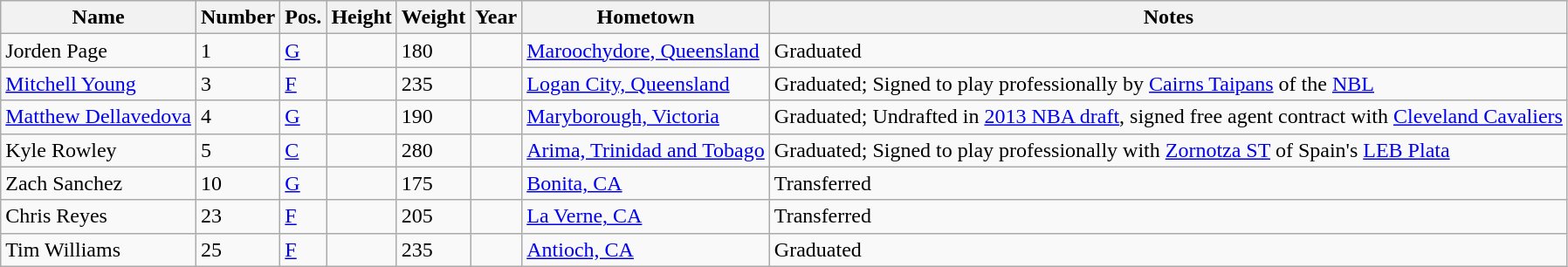<table class="wikitable sortable">
<tr>
<th>Name</th>
<th>Number</th>
<th>Pos.</th>
<th>Height</th>
<th>Weight</th>
<th>Year</th>
<th>Hometown</th>
<th class="unsortable">Notes</th>
</tr>
<tr>
<td>Jorden Page</td>
<td>1</td>
<td><a href='#'>G</a></td>
<td></td>
<td>180</td>
<td></td>
<td><a href='#'>Maroochydore, Queensland</a></td>
<td>Graduated</td>
</tr>
<tr>
<td><a href='#'>Mitchell Young</a></td>
<td>3</td>
<td><a href='#'>F</a></td>
<td></td>
<td>235</td>
<td></td>
<td><a href='#'>Logan City, Queensland</a></td>
<td>Graduated; Signed to play professionally by <a href='#'>Cairns Taipans</a> of the <a href='#'>NBL</a></td>
</tr>
<tr>
<td><a href='#'>Matthew Dellavedova</a></td>
<td>4</td>
<td><a href='#'>G</a></td>
<td></td>
<td>190</td>
<td></td>
<td><a href='#'>Maryborough, Victoria</a></td>
<td>Graduated; Undrafted in <a href='#'>2013 NBA draft</a>, signed free agent contract with <a href='#'>Cleveland Cavaliers</a></td>
</tr>
<tr>
<td>Kyle Rowley</td>
<td>5</td>
<td><a href='#'>C</a></td>
<td></td>
<td>280</td>
<td></td>
<td><a href='#'>Arima, Trinidad and Tobago</a></td>
<td>Graduated; Signed to play professionally with <a href='#'>Zornotza ST</a> of Spain's <a href='#'>LEB Plata</a></td>
</tr>
<tr>
<td>Zach Sanchez</td>
<td>10</td>
<td><a href='#'>G</a></td>
<td></td>
<td>175</td>
<td></td>
<td><a href='#'>Bonita, CA</a></td>
<td>Transferred</td>
</tr>
<tr>
<td>Chris Reyes</td>
<td>23</td>
<td><a href='#'>F</a></td>
<td></td>
<td>205</td>
<td></td>
<td><a href='#'>La Verne, CA</a></td>
<td>Transferred</td>
</tr>
<tr>
<td>Tim Williams</td>
<td>25</td>
<td><a href='#'>F</a></td>
<td></td>
<td>235</td>
<td></td>
<td><a href='#'>Antioch, CA</a></td>
<td>Graduated</td>
</tr>
</table>
